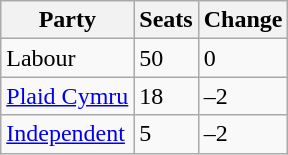<table class="wikitable">
<tr>
<th>Party</th>
<th>Seats</th>
<th>Change</th>
</tr>
<tr>
<td>Labour</td>
<td>50</td>
<td>0</td>
</tr>
<tr>
<td><a href='#'>Plaid Cymru</a></td>
<td>18</td>
<td>–2</td>
</tr>
<tr>
<td><a href='#'>Independent</a></td>
<td>5</td>
<td>–2</td>
</tr>
</table>
